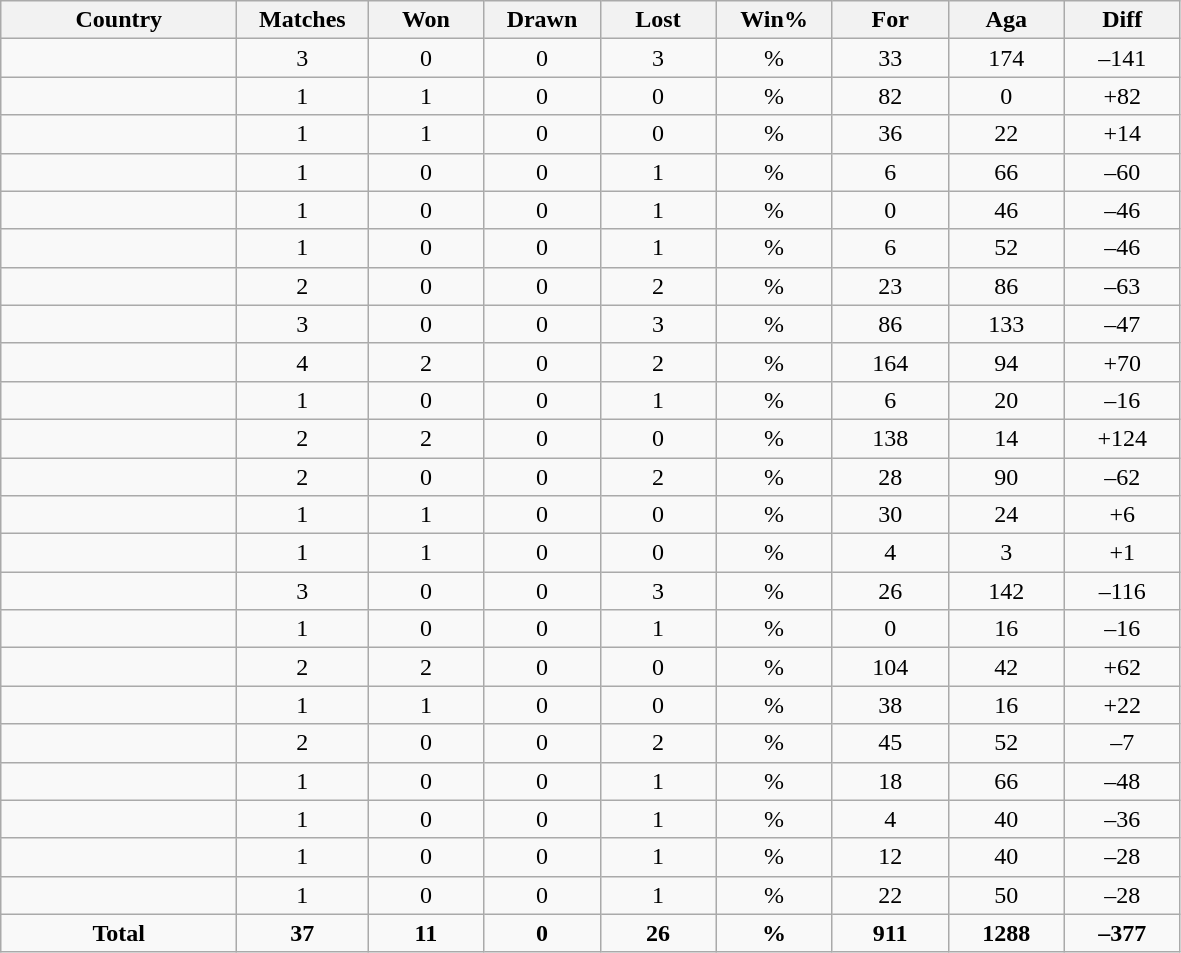<table class="wikitable sortable" style="text-align:center">
<tr>
<th style="width:150px;">Country</th>
<th width="80">Matches</th>
<th width="70">Won</th>
<th width="70">Drawn</th>
<th width="70">Lost</th>
<th width="70">Win%</th>
<th width="70">For</th>
<th width="70">Aga</th>
<th width="70">Diff</th>
</tr>
<tr>
<td style="text-align:left;"></td>
<td>3</td>
<td>0</td>
<td>0</td>
<td>3</td>
<td>%</td>
<td>33</td>
<td>174</td>
<td>–141</td>
</tr>
<tr>
<td style="text-align:left;"></td>
<td>1</td>
<td>1</td>
<td>0</td>
<td>0</td>
<td>%</td>
<td>82</td>
<td>0</td>
<td>+82</td>
</tr>
<tr>
<td style="text-align:left;"></td>
<td>1</td>
<td>1</td>
<td>0</td>
<td>0</td>
<td>%</td>
<td>36</td>
<td>22</td>
<td>+14</td>
</tr>
<tr>
<td style="text-align:left;"></td>
<td>1</td>
<td>0</td>
<td>0</td>
<td>1</td>
<td>%</td>
<td>6</td>
<td>66</td>
<td>–60</td>
</tr>
<tr>
<td style="text-align:left;"></td>
<td>1</td>
<td>0</td>
<td>0</td>
<td>1</td>
<td>%</td>
<td>0</td>
<td>46</td>
<td>–46</td>
</tr>
<tr>
<td style="text-align:left;"></td>
<td>1</td>
<td>0</td>
<td>0</td>
<td>1</td>
<td>%</td>
<td>6</td>
<td>52</td>
<td>–46</td>
</tr>
<tr>
<td style="text-align:left;"></td>
<td>2</td>
<td>0</td>
<td>0</td>
<td>2</td>
<td>%</td>
<td>23</td>
<td>86</td>
<td>–63</td>
</tr>
<tr>
<td style="text-align:left;"></td>
<td>3</td>
<td>0</td>
<td>0</td>
<td>3</td>
<td>%</td>
<td>86</td>
<td>133</td>
<td>–47</td>
</tr>
<tr>
<td style="text-align:left;"></td>
<td>4</td>
<td>2</td>
<td>0</td>
<td>2</td>
<td>%</td>
<td>164</td>
<td>94</td>
<td>+70</td>
</tr>
<tr>
<td style="text-align:left;"></td>
<td>1</td>
<td>0</td>
<td>0</td>
<td>1</td>
<td>%</td>
<td>6</td>
<td>20</td>
<td>–16</td>
</tr>
<tr>
<td style="text-align:left;"></td>
<td>2</td>
<td>2</td>
<td>0</td>
<td>0</td>
<td>%</td>
<td>138</td>
<td>14</td>
<td>+124</td>
</tr>
<tr>
<td style="text-align:left;"></td>
<td>2</td>
<td>0</td>
<td>0</td>
<td>2</td>
<td>%</td>
<td>28</td>
<td>90</td>
<td>–62</td>
</tr>
<tr>
<td style="text-align:left;"></td>
<td>1</td>
<td>1</td>
<td>0</td>
<td>0</td>
<td>%</td>
<td>30</td>
<td>24</td>
<td>+6</td>
</tr>
<tr>
<td style="text-align:left;"></td>
<td>1</td>
<td>1</td>
<td>0</td>
<td>0</td>
<td>%</td>
<td>4</td>
<td>3</td>
<td>+1</td>
</tr>
<tr>
<td style="text-align:left;"></td>
<td>3</td>
<td>0</td>
<td>0</td>
<td>3</td>
<td>%</td>
<td>26</td>
<td>142</td>
<td>–116</td>
</tr>
<tr>
<td style="text-align:left;"></td>
<td>1</td>
<td>0</td>
<td>0</td>
<td>1</td>
<td>%</td>
<td>0</td>
<td>16</td>
<td>–16</td>
</tr>
<tr>
<td style="text-align:left;"></td>
<td>2</td>
<td>2</td>
<td>0</td>
<td>0</td>
<td>%</td>
<td>104</td>
<td>42</td>
<td>+62</td>
</tr>
<tr>
<td style="text-align:left;"></td>
<td>1</td>
<td>1</td>
<td>0</td>
<td>0</td>
<td>%</td>
<td>38</td>
<td>16</td>
<td>+22</td>
</tr>
<tr>
<td style="text-align:left;"></td>
<td>2</td>
<td>0</td>
<td>0</td>
<td>2</td>
<td>%</td>
<td>45</td>
<td>52</td>
<td>–7</td>
</tr>
<tr>
<td style="text-align:left;"></td>
<td>1</td>
<td>0</td>
<td>0</td>
<td>1</td>
<td>%</td>
<td>18</td>
<td>66</td>
<td>–48</td>
</tr>
<tr>
<td style="text-align:left;"></td>
<td>1</td>
<td>0</td>
<td>0</td>
<td>1</td>
<td>%</td>
<td>4</td>
<td>40</td>
<td>–36</td>
</tr>
<tr>
<td style="text-align:left;"></td>
<td>1</td>
<td>0</td>
<td>0</td>
<td>1</td>
<td>%</td>
<td>12</td>
<td>40</td>
<td>–28</td>
</tr>
<tr>
<td style="text-align:left;"></td>
<td>1</td>
<td>0</td>
<td>0</td>
<td>1</td>
<td>%</td>
<td>22</td>
<td>50</td>
<td>–28</td>
</tr>
<tr>
<td><strong>Total</strong></td>
<td><strong>37</strong></td>
<td><strong>11</strong></td>
<td><strong>0</strong></td>
<td><strong>26</strong></td>
<td><strong>%</strong></td>
<td><strong>911</strong></td>
<td><strong>1288</strong></td>
<td><strong>–377</strong></td>
</tr>
</table>
